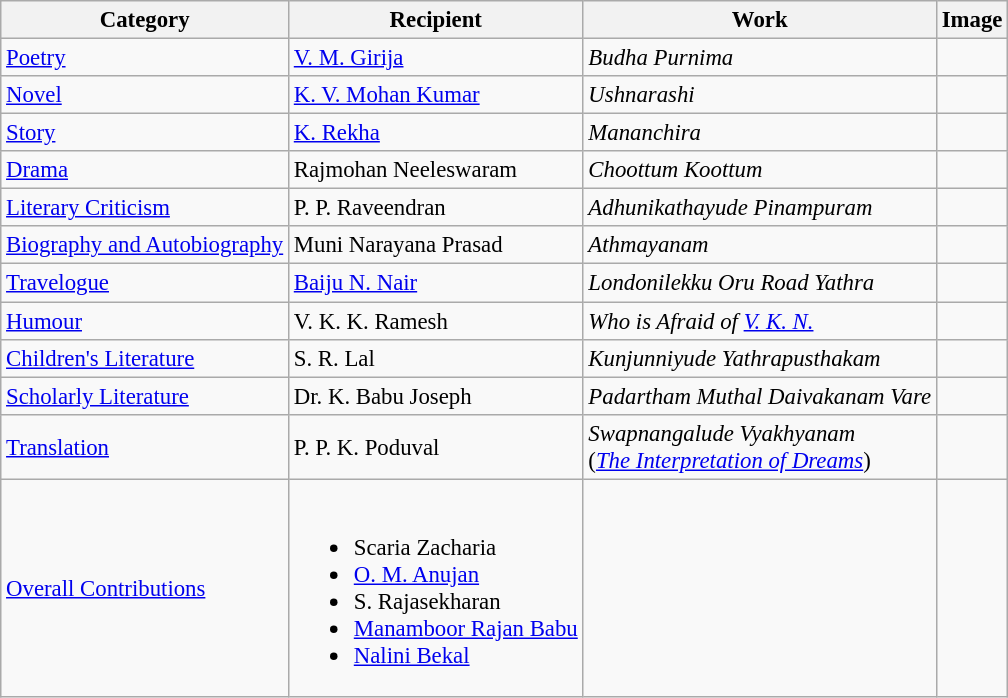<table class="wikitable" style="font-size:95%;">
<tr>
<th>Category</th>
<th>Recipient</th>
<th>Work</th>
<th>Image</th>
</tr>
<tr>
<td><a href='#'>Poetry</a></td>
<td><a href='#'>V. M. Girija</a></td>
<td><em>Budha Purnima</em></td>
<td></td>
</tr>
<tr>
<td><a href='#'>Novel</a></td>
<td><a href='#'>K. V. Mohan Kumar</a></td>
<td><em>Ushnarashi</em></td>
<td></td>
</tr>
<tr>
<td><a href='#'>Story</a></td>
<td><a href='#'>K. Rekha</a></td>
<td><em>Mananchira</em></td>
<td></td>
</tr>
<tr>
<td><a href='#'>Drama</a></td>
<td>Rajmohan Neeleswaram</td>
<td><em>Choottum Koottum</em></td>
<td></td>
</tr>
<tr>
<td><a href='#'>Literary Criticism</a></td>
<td>P. P. Raveendran</td>
<td><em>Adhunikathayude Pinampuram</em></td>
<td></td>
</tr>
<tr>
<td><a href='#'>Biography and Autobiography</a></td>
<td>Muni Narayana Prasad</td>
<td><em>Athmayanam</em></td>
<td></td>
</tr>
<tr>
<td><a href='#'>Travelogue</a></td>
<td><a href='#'>Baiju N. Nair</a></td>
<td><em>Londonilekku Oru Road Yathra</em></td>
<td></td>
</tr>
<tr>
<td><a href='#'>Humour</a></td>
<td>V. K. K. Ramesh</td>
<td><em>Who is Afraid of <a href='#'>V. K. N.</a></em></td>
<td></td>
</tr>
<tr>
<td><a href='#'>Children's Literature</a></td>
<td>S. R. Lal</td>
<td><em>Kunjunniyude Yathrapusthakam</em></td>
<td></td>
</tr>
<tr>
<td><a href='#'>Scholarly Literature</a></td>
<td>Dr. K. Babu Joseph</td>
<td><em>Padartham Muthal Daivakanam Vare</em></td>
<td></td>
</tr>
<tr>
<td><a href='#'>Translation</a></td>
<td>P. P. K. Poduval</td>
<td><em>Swapnangalude Vyakhyanam</em><br>(<em><a href='#'>The Interpretation of Dreams</a></em>)</td>
<td></td>
</tr>
<tr>
<td><a href='#'>Overall Contributions</a></td>
<td><br><ul><li>Scaria Zacharia</li><li><a href='#'>O. M. Anujan</a></li><li>S. Rajasekharan</li><li><a href='#'>Manamboor Rajan Babu</a></li><li><a href='#'>Nalini Bekal</a></li></ul></td>
<td></td>
<td></td>
</tr>
</table>
